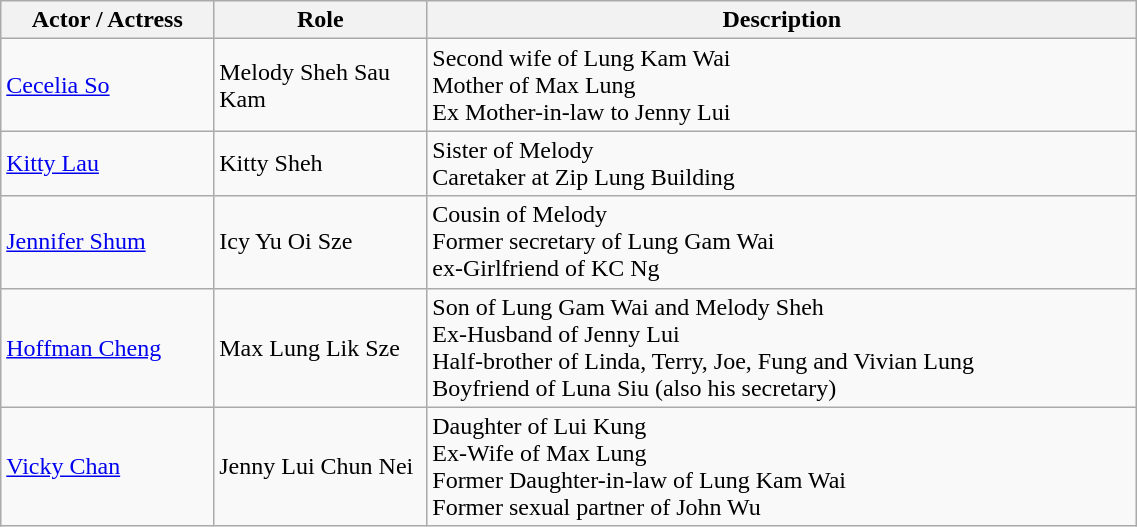<table class="wikitable" style="width:60%;">
<tr>
<th style="width:12%">Actor / Actress</th>
<th style="width:12%">Role</th>
<th style="width:40%">Description</th>
</tr>
<tr>
<td><a href='#'>Cecelia So</a></td>
<td>Melody Sheh Sau Kam</td>
<td>Second wife of Lung Kam Wai<br>Mother of Max Lung<br>Ex Mother-in-law to Jenny Lui</td>
</tr>
<tr>
<td><a href='#'>Kitty Lau</a></td>
<td>Kitty Sheh</td>
<td>Sister of Melody<br>Caretaker at Zip Lung Building</td>
</tr>
<tr>
<td><a href='#'>Jennifer Shum</a></td>
<td>Icy Yu Oi Sze</td>
<td>Cousin of Melody<br> Former secretary of Lung Gam Wai<br>ex-Girlfriend of KC Ng</td>
</tr>
<tr>
<td><a href='#'>Hoffman Cheng</a></td>
<td>Max Lung Lik Sze</td>
<td>Son of Lung Gam Wai and Melody Sheh<br>Ex-Husband of Jenny Lui<br>Half-brother of Linda, Terry, Joe, Fung and Vivian Lung<br>Boyfriend of Luna Siu (also his secretary)</td>
</tr>
<tr>
<td><a href='#'>Vicky Chan</a></td>
<td>Jenny Lui Chun Nei</td>
<td>Daughter of Lui Kung<br>Ex-Wife of Max Lung<br>Former Daughter-in-law of Lung Kam Wai<br>Former sexual partner of John Wu</td>
</tr>
</table>
